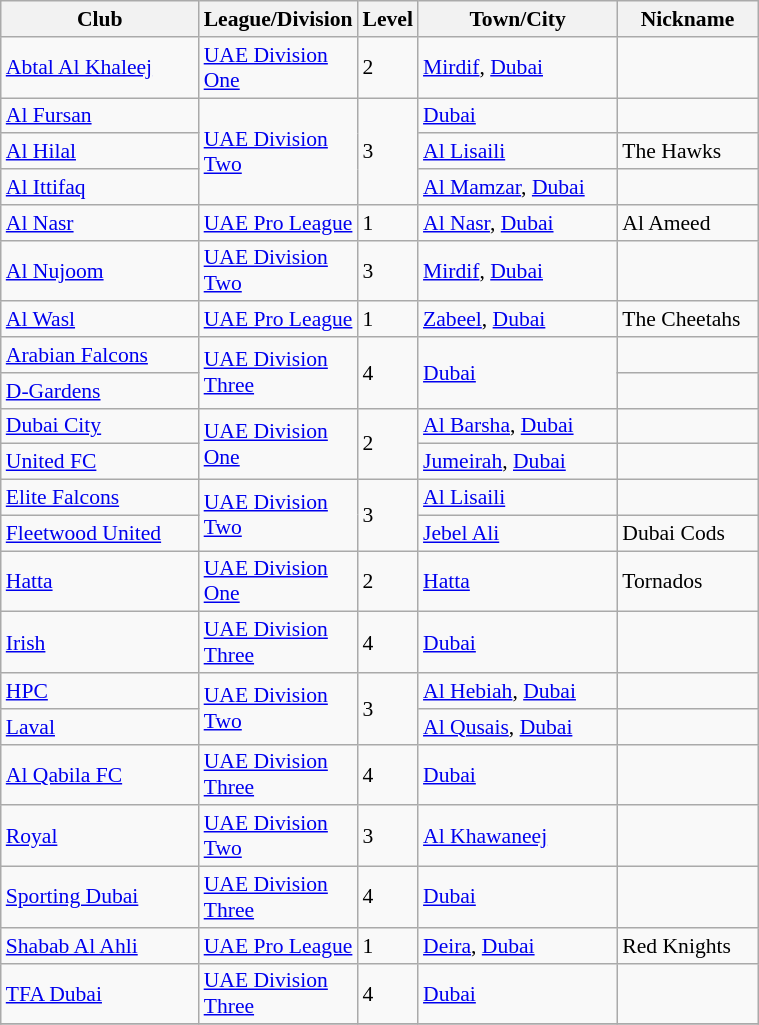<table class="wikitable sortable" width=40% style="font-size:90%">
<tr>
<th width=30%>Club</th>
<th width=10%>League/Division</th>
<th width=3%>Level</th>
<th width=30%>Town/City</th>
<th width=20%>Nickname</th>
</tr>
<tr>
<td><a href='#'>Abtal Al Khaleej</a></td>
<td><a href='#'>UAE Division One</a></td>
<td>2</td>
<td><a href='#'>Mirdif</a>, <a href='#'>Dubai</a></td>
<td></td>
</tr>
<tr>
<td><a href='#'>Al Fursan</a></td>
<td rowspan="3"><a href='#'>UAE Division Two</a></td>
<td rowspan="3">3</td>
<td><a href='#'>Dubai</a></td>
<td></td>
</tr>
<tr>
<td><a href='#'>Al Hilal</a></td>
<td><a href='#'>Al Lisaili</a></td>
<td>The Hawks</td>
</tr>
<tr>
<td><a href='#'>Al Ittifaq</a></td>
<td><a href='#'>Al Mamzar</a>, <a href='#'>Dubai</a></td>
</tr>
<tr>
<td><a href='#'>Al Nasr</a></td>
<td><a href='#'>UAE Pro League</a></td>
<td>1</td>
<td><a href='#'>Al Nasr</a>, <a href='#'>Dubai</a></td>
<td>Al Ameed</td>
</tr>
<tr>
<td><a href='#'>Al Nujoom</a></td>
<td><a href='#'>UAE Division Two</a></td>
<td>3</td>
<td><a href='#'>Mirdif</a>, <a href='#'>Dubai</a></td>
</tr>
<tr>
<td><a href='#'>Al Wasl</a></td>
<td><a href='#'>UAE Pro League</a></td>
<td>1</td>
<td><a href='#'>Zabeel</a>, <a href='#'>Dubai</a></td>
<td>The Cheetahs</td>
</tr>
<tr>
<td><a href='#'>Arabian Falcons</a></td>
<td rowspan="2"><a href='#'>UAE Division Three</a></td>
<td rowspan="2">4</td>
<td rowspan="2"><a href='#'>Dubai</a></td>
<td></td>
</tr>
<tr>
<td><a href='#'>D-Gardens</a></td>
<td></td>
</tr>
<tr>
<td><a href='#'>Dubai City</a></td>
<td rowspan="2"><a href='#'>UAE Division One</a></td>
<td rowspan="2">2</td>
<td><a href='#'>Al Barsha</a>, <a href='#'>Dubai</a></td>
<td></td>
</tr>
<tr>
<td><a href='#'>United FC</a></td>
<td><a href='#'>Jumeirah</a>, <a href='#'>Dubai</a></td>
<td></td>
</tr>
<tr>
<td><a href='#'>Elite Falcons</a></td>
<td rowspan="2"><a href='#'>UAE Division Two</a></td>
<td rowspan="2">3</td>
<td><a href='#'>Al Lisaili</a></td>
<td></td>
</tr>
<tr>
<td><a href='#'>Fleetwood United</a></td>
<td><a href='#'>Jebel Ali</a></td>
<td>Dubai Cods</td>
</tr>
<tr>
<td><a href='#'>Hatta</a></td>
<td><a href='#'>UAE Division One</a></td>
<td>2</td>
<td><a href='#'>Hatta</a></td>
<td>Tornados</td>
</tr>
<tr>
<td><a href='#'>Irish</a></td>
<td><a href='#'>UAE Division Three</a></td>
<td>4</td>
<td><a href='#'>Dubai</a></td>
<td></td>
</tr>
<tr>
<td><a href='#'>HPC</a></td>
<td rowspan="2"><a href='#'>UAE Division Two</a></td>
<td rowspan="2">3</td>
<td><a href='#'>Al Hebiah</a>, <a href='#'>Dubai</a></td>
<td></td>
</tr>
<tr>
<td><a href='#'>Laval</a></td>
<td><a href='#'>Al Qusais</a>, <a href='#'>Dubai</a></td>
<td></td>
</tr>
<tr>
<td><a href='#'>Al Qabila FC</a></td>
<td><a href='#'>UAE Division Three</a></td>
<td>4</td>
<td><a href='#'>Dubai</a></td>
<td></td>
</tr>
<tr>
<td><a href='#'>Royal</a></td>
<td><a href='#'>UAE Division Two</a></td>
<td>3</td>
<td><a href='#'>Al Khawaneej</a></td>
<td></td>
</tr>
<tr>
<td><a href='#'>Sporting Dubai</a></td>
<td><a href='#'>UAE Division Three</a></td>
<td>4</td>
<td><a href='#'>Dubai</a></td>
<td></td>
</tr>
<tr>
<td><a href='#'>Shabab Al Ahli</a></td>
<td><a href='#'>UAE Pro League</a></td>
<td>1</td>
<td><a href='#'>Deira</a>, <a href='#'>Dubai</a></td>
<td>Red Knights</td>
</tr>
<tr>
<td><a href='#'>TFA Dubai</a></td>
<td><a href='#'>UAE Division Three</a></td>
<td>4</td>
<td><a href='#'>Dubai</a></td>
<td></td>
</tr>
<tr>
</tr>
</table>
